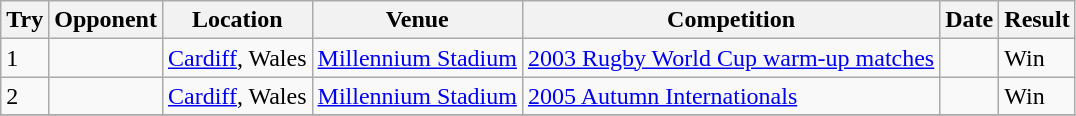<table class="wikitable sortable">
<tr>
<th>Try</th>
<th>Opponent</th>
<th>Location</th>
<th>Venue</th>
<th>Competition</th>
<th>Date</th>
<th>Result</th>
</tr>
<tr>
<td>1</td>
<td></td>
<td><a href='#'>Cardiff</a>, Wales</td>
<td><a href='#'>Millennium Stadium</a></td>
<td><a href='#'>2003 Rugby World Cup warm-up matches</a></td>
<td></td>
<td>Win</td>
</tr>
<tr>
<td>2</td>
<td></td>
<td><a href='#'>Cardiff</a>, Wales</td>
<td><a href='#'>Millennium Stadium</a></td>
<td><a href='#'>2005 Autumn Internationals</a></td>
<td></td>
<td>Win</td>
</tr>
<tr>
</tr>
</table>
